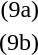<table border="0" width="60%">
<tr>
<td width="33%"></td>
<td width="34%" align="center"></td>
<td width="33%" align="right">(9a)</td>
</tr>
<tr>
<td width="33%"></td>
<td width="34%" align="center"></td>
<td width="33%" align="right">(9b)</td>
</tr>
</table>
